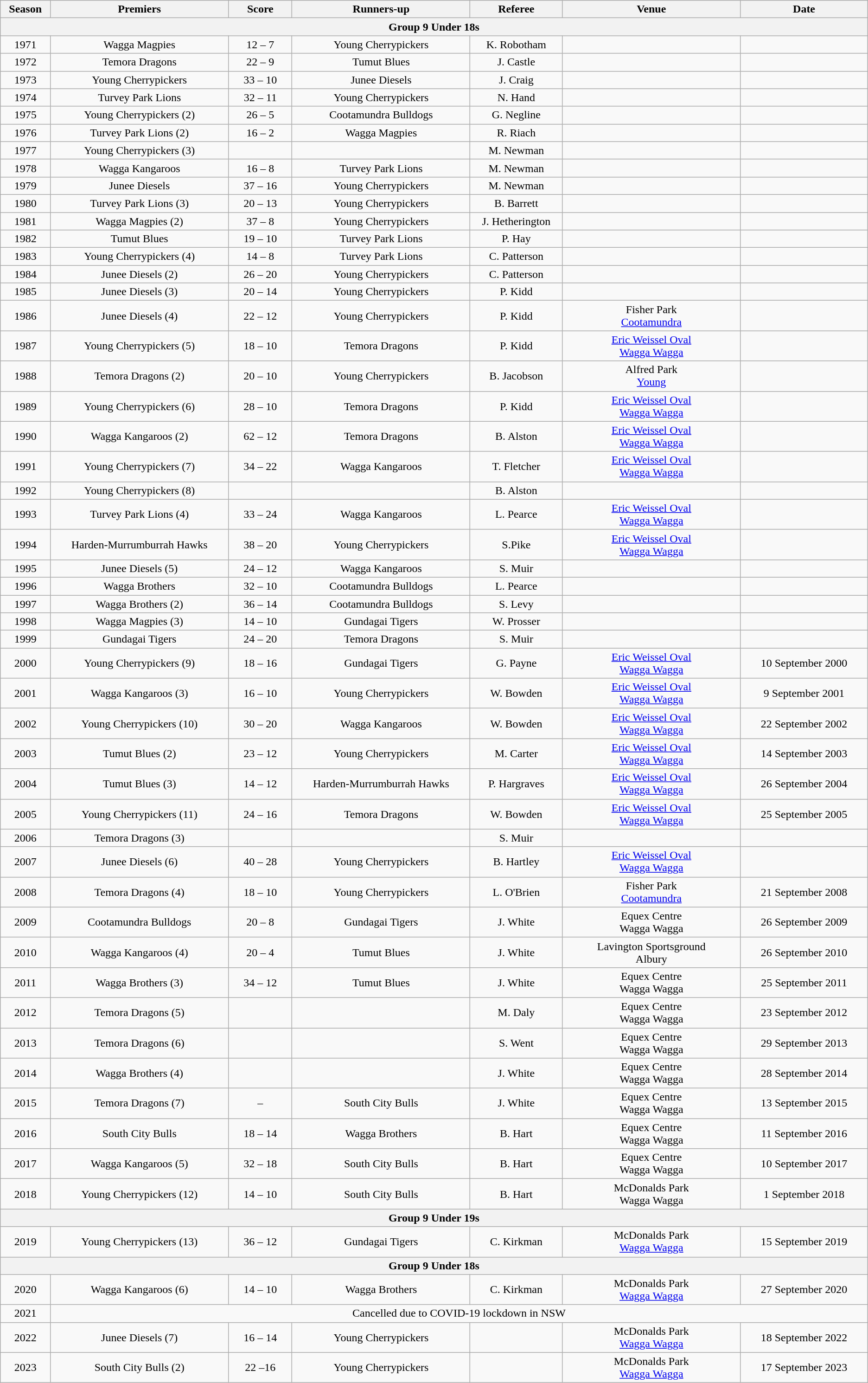<table class="wikitable sortable" style="text-align:center;">
<tr>
<th width="3%">Season</th>
<th width="14%">Premiers</th>
<th width="5%">Score</th>
<th width="14%">Runners-up</th>
<th width="7%">Referee</th>
<th width="14%">Venue</th>
<th width="10%">Date</th>
</tr>
<tr>
<th colspan="7">Group 9 Under 18s</th>
</tr>
<tr>
<td>1971</td>
<td> Wagga Magpies</td>
<td>12 – 7</td>
<td> Young Cherrypickers</td>
<td>K. Robotham</td>
<td></td>
<td></td>
</tr>
<tr>
<td>1972</td>
<td> Temora Dragons</td>
<td>22 – 9</td>
<td> Tumut Blues</td>
<td>J. Castle</td>
<td></td>
<td></td>
</tr>
<tr>
<td>1973</td>
<td> Young Cherrypickers</td>
<td>33 – 10</td>
<td> Junee Diesels</td>
<td>J. Craig</td>
<td></td>
<td></td>
</tr>
<tr>
<td>1974</td>
<td> Turvey Park Lions</td>
<td>32 – 11</td>
<td> Young Cherrypickers</td>
<td>N. Hand</td>
<td></td>
<td></td>
</tr>
<tr>
<td>1975</td>
<td> Young Cherrypickers (2)</td>
<td>26 – 5</td>
<td> Cootamundra Bulldogs</td>
<td>G. Negline</td>
<td></td>
<td></td>
</tr>
<tr>
<td>1976</td>
<td> Turvey Park Lions (2)</td>
<td>16 – 2</td>
<td> Wagga Magpies</td>
<td>R. Riach</td>
<td></td>
<td></td>
</tr>
<tr>
<td>1977</td>
<td> Young Cherrypickers (3)</td>
<td></td>
<td></td>
<td>M. Newman</td>
<td></td>
<td></td>
</tr>
<tr>
<td>1978</td>
<td> Wagga Kangaroos</td>
<td>16 – 8</td>
<td> Turvey Park Lions</td>
<td>M. Newman</td>
<td></td>
<td></td>
</tr>
<tr>
<td>1979</td>
<td> Junee Diesels</td>
<td>37 – 16</td>
<td> Young Cherrypickers</td>
<td>M. Newman</td>
<td></td>
<td></td>
</tr>
<tr>
<td>1980</td>
<td> Turvey Park Lions (3)</td>
<td>20 – 13</td>
<td> Young Cherrypickers</td>
<td>B. Barrett</td>
<td></td>
<td></td>
</tr>
<tr>
<td>1981</td>
<td> Wagga Magpies (2)</td>
<td>37 – 8</td>
<td> Young Cherrypickers</td>
<td>J. Hetherington</td>
<td></td>
<td></td>
</tr>
<tr>
<td>1982</td>
<td> Tumut Blues</td>
<td>19 – 10</td>
<td> Turvey Park Lions</td>
<td>P. Hay</td>
<td></td>
<td></td>
</tr>
<tr>
<td>1983</td>
<td> Young Cherrypickers (4)</td>
<td>14 – 8</td>
<td> Turvey Park Lions</td>
<td>C. Patterson</td>
<td></td>
<td></td>
</tr>
<tr>
<td>1984</td>
<td> Junee Diesels (2)</td>
<td>26 – 20</td>
<td> Young Cherrypickers</td>
<td>C. Patterson</td>
<td></td>
<td></td>
</tr>
<tr>
<td>1985</td>
<td> Junee Diesels (3)</td>
<td>20 – 14</td>
<td> Young Cherrypickers</td>
<td>P. Kidd</td>
<td></td>
<td></td>
</tr>
<tr>
<td>1986</td>
<td> Junee Diesels (4)</td>
<td>22 – 12</td>
<td> Young Cherrypickers</td>
<td>P. Kidd</td>
<td>Fisher Park <br> <a href='#'>Cootamundra</a></td>
<td></td>
</tr>
<tr>
<td>1987</td>
<td> Young Cherrypickers (5)</td>
<td>18 – 10</td>
<td> Temora Dragons</td>
<td>P. Kidd</td>
<td><a href='#'>Eric Weissel Oval</a> <br> <a href='#'>Wagga Wagga</a></td>
<td></td>
</tr>
<tr>
<td>1988</td>
<td> Temora Dragons (2)</td>
<td>20 – 10</td>
<td> Young Cherrypickers</td>
<td>B. Jacobson</td>
<td>Alfred Park <br> <a href='#'>Young</a></td>
<td></td>
</tr>
<tr>
<td>1989</td>
<td> Young Cherrypickers (6)</td>
<td>28 – 10</td>
<td> Temora Dragons</td>
<td>P. Kidd</td>
<td><a href='#'>Eric Weissel Oval</a> <br> <a href='#'>Wagga Wagga</a></td>
<td></td>
</tr>
<tr>
<td>1990</td>
<td> Wagga Kangaroos (2)</td>
<td>62 – 12</td>
<td> Temora Dragons</td>
<td>B. Alston</td>
<td><a href='#'>Eric Weissel Oval</a> <br> <a href='#'>Wagga Wagga</a></td>
<td></td>
</tr>
<tr>
<td>1991</td>
<td> Young Cherrypickers (7)</td>
<td>34 – 22</td>
<td> Wagga Kangaroos</td>
<td>T. Fletcher</td>
<td><a href='#'>Eric Weissel Oval</a> <br> <a href='#'>Wagga Wagga</a></td>
<td></td>
</tr>
<tr>
<td>1992</td>
<td> Young Cherrypickers (8)</td>
<td></td>
<td></td>
<td>B. Alston</td>
<td></td>
<td></td>
</tr>
<tr>
<td>1993</td>
<td> Turvey Park Lions (4)</td>
<td>33 – 24</td>
<td> Wagga Kangaroos</td>
<td>L. Pearce</td>
<td><a href='#'>Eric Weissel Oval</a> <br> <a href='#'>Wagga Wagga</a></td>
<td></td>
</tr>
<tr>
<td>1994</td>
<td> Harden-Murrumburrah Hawks</td>
<td>38 – 20</td>
<td> Young Cherrypickers</td>
<td>S.Pike</td>
<td><a href='#'>Eric Weissel Oval</a> <br> <a href='#'>Wagga Wagga</a></td>
<td></td>
</tr>
<tr>
<td>1995</td>
<td> Junee Diesels (5)</td>
<td>24 – 12</td>
<td> Wagga Kangaroos</td>
<td>S. Muir</td>
<td></td>
<td></td>
</tr>
<tr>
<td>1996</td>
<td> Wagga Brothers</td>
<td>32 – 10</td>
<td> Cootamundra Bulldogs</td>
<td>L. Pearce</td>
<td></td>
<td></td>
</tr>
<tr>
<td>1997</td>
<td> Wagga Brothers (2)</td>
<td>36 – 14</td>
<td> Cootamundra Bulldogs</td>
<td>S. Levy</td>
<td></td>
<td></td>
</tr>
<tr>
<td>1998</td>
<td> Wagga Magpies (3)</td>
<td>14 – 10</td>
<td> Gundagai Tigers</td>
<td>W. Prosser</td>
<td></td>
<td></td>
</tr>
<tr>
<td>1999</td>
<td> Gundagai Tigers</td>
<td>24 – 20</td>
<td> Temora Dragons</td>
<td>S. Muir</td>
<td></td>
<td></td>
</tr>
<tr>
<td>2000</td>
<td> Young Cherrypickers (9)</td>
<td>18 – 16</td>
<td> Gundagai Tigers</td>
<td>G. Payne</td>
<td><a href='#'>Eric Weissel Oval</a> <br> <a href='#'>Wagga Wagga</a></td>
<td>10 September 2000</td>
</tr>
<tr>
<td>2001</td>
<td> Wagga Kangaroos (3)</td>
<td>16 – 10</td>
<td> Young Cherrypickers</td>
<td>W. Bowden</td>
<td><a href='#'>Eric Weissel Oval</a> <br> <a href='#'>Wagga Wagga</a></td>
<td>9 September 2001</td>
</tr>
<tr>
<td>2002</td>
<td> Young Cherrypickers (10)</td>
<td>30 – 20</td>
<td> Wagga Kangaroos</td>
<td>W. Bowden</td>
<td><a href='#'>Eric Weissel Oval</a> <br> <a href='#'>Wagga Wagga</a></td>
<td>22 September 2002</td>
</tr>
<tr>
<td>2003</td>
<td> Tumut Blues (2)</td>
<td>23 – 12</td>
<td> Young Cherrypickers</td>
<td>M. Carter</td>
<td><a href='#'>Eric Weissel Oval</a> <br> <a href='#'>Wagga Wagga</a></td>
<td>14 September 2003</td>
</tr>
<tr>
<td>2004</td>
<td> Tumut Blues (3)</td>
<td>14 – 12</td>
<td> Harden-Murrumburrah Hawks</td>
<td>P. Hargraves</td>
<td><a href='#'>Eric Weissel Oval</a> <br> <a href='#'>Wagga Wagga</a></td>
<td>26 September 2004</td>
</tr>
<tr>
<td>2005</td>
<td> Young Cherrypickers (11)</td>
<td>24 – 16</td>
<td> Temora Dragons</td>
<td>W. Bowden</td>
<td><a href='#'>Eric Weissel Oval</a> <br> <a href='#'>Wagga Wagga</a></td>
<td>25 September 2005</td>
</tr>
<tr>
<td>2006</td>
<td> Temora Dragons (3)</td>
<td></td>
<td></td>
<td>S. Muir</td>
<td></td>
<td></td>
</tr>
<tr>
<td>2007</td>
<td> Junee Diesels (6)</td>
<td>40 – 28</td>
<td> Young Cherrypickers</td>
<td>B. Hartley</td>
<td><a href='#'>Eric Weissel Oval</a> <br> <a href='#'>Wagga Wagga</a></td>
<td></td>
</tr>
<tr>
<td>2008</td>
<td> Temora Dragons (4)</td>
<td>18 – 10</td>
<td> Young Cherrypickers</td>
<td>L. O'Brien</td>
<td>Fisher Park <br> <a href='#'>Cootamundra</a></td>
<td>21 September 2008</td>
</tr>
<tr>
<td>2009</td>
<td> Cootamundra Bulldogs</td>
<td>20 – 8</td>
<td> Gundagai Tigers</td>
<td>J. White</td>
<td>Equex Centre <br> Wagga Wagga</td>
<td>26 September 2009</td>
</tr>
<tr>
<td>2010</td>
<td> Wagga Kangaroos (4)</td>
<td>20 – 4</td>
<td> Tumut Blues</td>
<td>J. White</td>
<td>Lavington Sportsground <br> Albury</td>
<td>26 September 2010</td>
</tr>
<tr>
<td>2011</td>
<td> Wagga Brothers (3)</td>
<td>34 – 12</td>
<td> Tumut Blues</td>
<td>J. White</td>
<td>Equex Centre <br> Wagga Wagga</td>
<td>25 September 2011</td>
</tr>
<tr>
<td>2012</td>
<td> Temora Dragons (5)</td>
<td></td>
<td></td>
<td>M. Daly</td>
<td>Equex Centre <br> Wagga Wagga</td>
<td>23 September 2012</td>
</tr>
<tr>
<td>2013</td>
<td> Temora Dragons (6)</td>
<td></td>
<td></td>
<td>S. Went</td>
<td>Equex Centre <br> Wagga Wagga</td>
<td>29 September 2013</td>
</tr>
<tr>
<td>2014</td>
<td> Wagga Brothers (4)</td>
<td></td>
<td></td>
<td>J. White</td>
<td>Equex Centre <br> Wagga Wagga</td>
<td>28 September 2014</td>
</tr>
<tr>
<td>2015</td>
<td> Temora Dragons (7)</td>
<td>–</td>
<td> South City Bulls</td>
<td>J. White</td>
<td>Equex Centre <br> Wagga Wagga</td>
<td>13 September 2015</td>
</tr>
<tr>
<td>2016</td>
<td> South City Bulls</td>
<td>18 – 14</td>
<td> Wagga Brothers</td>
<td>B. Hart</td>
<td>Equex Centre <br> Wagga Wagga</td>
<td>11 September 2016</td>
</tr>
<tr>
<td>2017</td>
<td> Wagga Kangaroos (5)</td>
<td>32 – 18</td>
<td> South City Bulls</td>
<td>B. Hart</td>
<td>Equex Centre <br> Wagga Wagga</td>
<td>10 September 2017</td>
</tr>
<tr>
<td>2018</td>
<td> Young Cherrypickers (12)</td>
<td>14 – 10</td>
<td> South City Bulls</td>
<td>B. Hart</td>
<td>McDonalds Park <br> Wagga Wagga</td>
<td>1 September 2018</td>
</tr>
<tr>
<th colspan="7">Group 9 Under 19s</th>
</tr>
<tr>
<td>2019</td>
<td> Young Cherrypickers (13)</td>
<td>36 – 12</td>
<td> Gundagai Tigers</td>
<td>C. Kirkman</td>
<td>McDonalds Park<br><a href='#'>Wagga Wagga</a></td>
<td>15 September 2019</td>
</tr>
<tr>
<th colspan="7">Group 9 Under 18s</th>
</tr>
<tr>
<td>2020</td>
<td> Wagga Kangaroos (6)</td>
<td>14 – 10</td>
<td> Wagga Brothers</td>
<td>C. Kirkman</td>
<td>McDonalds Park<br><a href='#'>Wagga Wagga</a></td>
<td>27 September 2020</td>
</tr>
<tr>
<td>2021</td>
<td colspan="6">Cancelled due to COVID-19 lockdown in NSW</td>
</tr>
<tr>
<td>2022</td>
<td> Junee Diesels (7)</td>
<td>16 – 14</td>
<td> Young Cherrypickers</td>
<td></td>
<td>McDonalds Park <br> <a href='#'>Wagga Wagga</a></td>
<td>18 September 2022</td>
</tr>
<tr>
<td>2023</td>
<td> South City Bulls (2)</td>
<td>22 –16</td>
<td> Young Cherrypickers</td>
<td></td>
<td>McDonalds Park <br> <a href='#'>Wagga Wagga</a></td>
<td>17 September 2023</td>
</tr>
</table>
